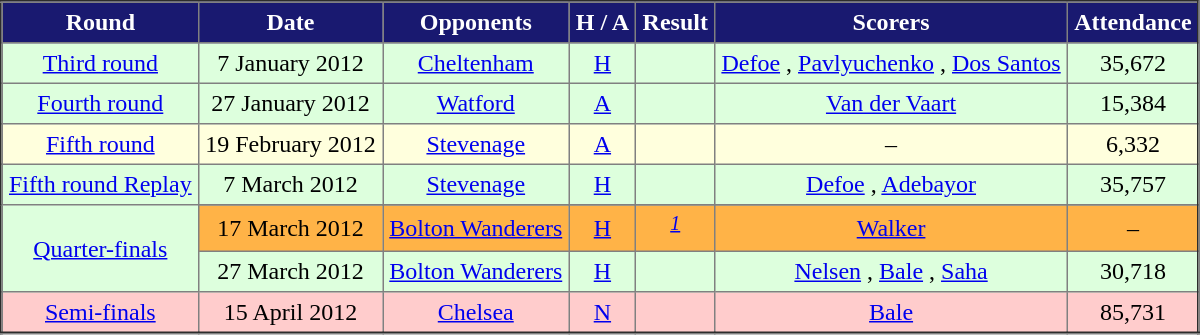<table border="2" cellpadding="4" style="border-collapse:collapse; text-align:center;">
<tr style="background:#191970; color:white">
<th>Round</th>
<th>Date</th>
<th>Opponents</th>
<th>H / A</th>
<th>Result</th>
<th>Scorers</th>
<th>Attendance</th>
</tr>
<tr bgcolor="#ddffdd">
<td><a href='#'>Third round</a></td>
<td>7 January 2012</td>
<td><a href='#'>Cheltenham</a></td>
<td><a href='#'>H</a></td>
<td></td>
<td><a href='#'>Defoe</a> , <a href='#'>Pavlyuchenko</a> , <a href='#'>Dos Santos</a> </td>
<td>35,672</td>
</tr>
<tr bgcolor="#ddffdd">
<td><a href='#'>Fourth round</a></td>
<td>27 January 2012</td>
<td><a href='#'>Watford</a></td>
<td><a href='#'>A</a></td>
<td></td>
<td><a href='#'>Van der Vaart</a> </td>
<td>15,384</td>
</tr>
<tr bgcolor="#ffffdd">
<td><a href='#'>Fifth round</a></td>
<td>19 February 2012</td>
<td><a href='#'>Stevenage</a></td>
<td><a href='#'>A</a></td>
<td></td>
<td>–</td>
<td>6,332</td>
</tr>
<tr bgcolor="#ddffdd">
<td><a href='#'>Fifth round Replay</a></td>
<td>7 March 2012</td>
<td><a href='#'>Stevenage</a></td>
<td><a href='#'>H</a></td>
<td></td>
<td><a href='#'>Defoe</a> , <a href='#'>Adebayor</a> </td>
<td>35,757</td>
</tr>
<tr bgcolor="#ddffdd">
<td rowspan="3"><a href='#'>Quarter-finals</a></td>
</tr>
<tr bgcolor="#FFB347">
<td>17 March 2012</td>
<td><a href='#'>Bolton Wanderers</a></td>
<td><a href='#'>H</a></td>
<td><sup><a href='#'><em>1</em></a></sup></td>
<td><a href='#'>Walker</a> </td>
<td>–</td>
</tr>
<tr bgcolor="#ddffdd">
<td>27 March 2012</td>
<td><a href='#'>Bolton Wanderers</a></td>
<td><a href='#'>H</a></td>
<td></td>
<td><a href='#'>Nelsen</a> , <a href='#'>Bale</a> , <a href='#'>Saha</a> </td>
<td>30,718</td>
</tr>
<tr bgcolor="#FFCCCC">
<td><a href='#'>Semi-finals</a></td>
<td>15 April 2012</td>
<td><a href='#'>Chelsea</a></td>
<td><a href='#'>N</a></td>
<td></td>
<td><a href='#'>Bale</a> </td>
<td>85,731</td>
</tr>
</table>
